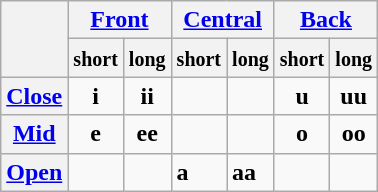<table class="wikitable">
<tr>
<th rowspan="2"></th>
<th colspan="2" align="center"><a href='#'>Front</a></th>
<th colspan="2"><a href='#'>Central</a></th>
<th colspan="2" align="center"><a href='#'>Back</a></th>
</tr>
<tr>
<th align="center"><small>short</small></th>
<th align="center"><small>long</small></th>
<th><small>short</small></th>
<th><small>long</small></th>
<th align="center"><small>short</small></th>
<th align="center"><small>long</small></th>
</tr>
<tr>
<th align="center"><a href='#'>Close</a></th>
<td align="center"><strong>i</strong> </td>
<td align="center"><strong>ii</strong> </td>
<td></td>
<td></td>
<td align="center"><strong>u</strong> </td>
<td align="center"><strong>uu</strong> </td>
</tr>
<tr>
<th align="center"><a href='#'>Mid</a></th>
<td align="center"><strong>e</strong> </td>
<td align="center"><strong>ee</strong> </td>
<td></td>
<td></td>
<td align="center"><strong>o</strong> </td>
<td align="center"><strong>oo</strong> </td>
</tr>
<tr>
<th align="center"><a href='#'>Open</a></th>
<td align="center"></td>
<td align="center"></td>
<td><strong>a</strong> </td>
<td><strong>aa</strong> </td>
<td></td>
<td></td>
</tr>
</table>
